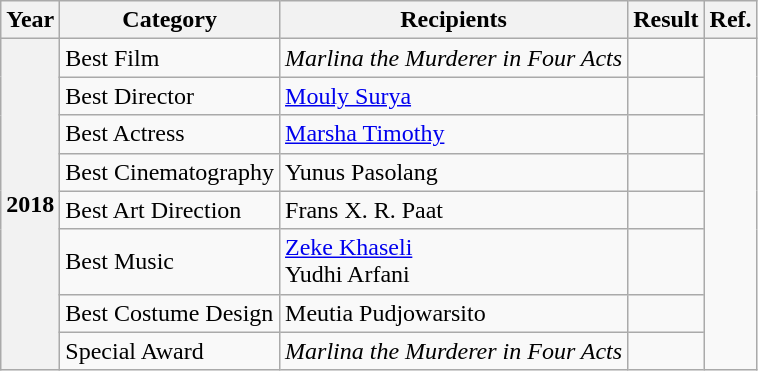<table class="wikitable plainrowheaders sortable">
<tr>
<th>Year</th>
<th>Category</th>
<th>Recipients</th>
<th>Result</th>
<th class="unsortable">Ref.</th>
</tr>
<tr>
<th rowspan="8">2018</th>
<td>Best Film</td>
<td><em>Marlina the Murderer in Four Acts</em></td>
<td></td>
<td rowspan="8"></td>
</tr>
<tr>
<td>Best Director</td>
<td><a href='#'>Mouly Surya</a></td>
<td></td>
</tr>
<tr>
<td>Best Actress</td>
<td><a href='#'>Marsha Timothy</a></td>
<td></td>
</tr>
<tr>
<td>Best Cinematography</td>
<td>Yunus Pasolang</td>
<td></td>
</tr>
<tr>
<td>Best Art Direction</td>
<td>Frans X. R. Paat</td>
<td></td>
</tr>
<tr>
<td>Best Music</td>
<td><a href='#'>Zeke Khaseli</a><br>Yudhi Arfani</td>
<td></td>
</tr>
<tr>
<td>Best Costume Design</td>
<td>Meutia Pudjowarsito</td>
<td></td>
</tr>
<tr>
<td>Special Award</td>
<td><em>Marlina the Murderer in Four Acts</em></td>
<td></td>
</tr>
</table>
